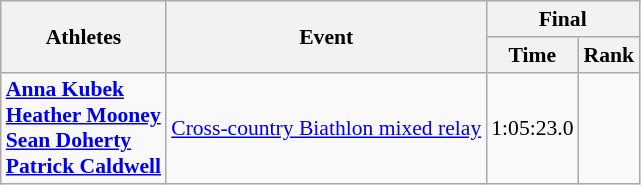<table class="wikitable" style="font-size:90%;">
<tr>
<th rowspan=2>Athletes</th>
<th rowspan=2>Event</th>
<th colspan=2>Final</th>
</tr>
<tr>
<th>Time</th>
<th>Rank</th>
</tr>
<tr>
<td><strong><a href='#'>Anna Kubek</a><br><a href='#'>Heather Mooney</a><br><a href='#'>Sean Doherty</a><br><a href='#'>Patrick Caldwell</a></strong></td>
<td><a href='#'>Cross-country Biathlon mixed relay</a></td>
<td align=center>1:05:23.0</td>
<td align=center></td>
</tr>
</table>
